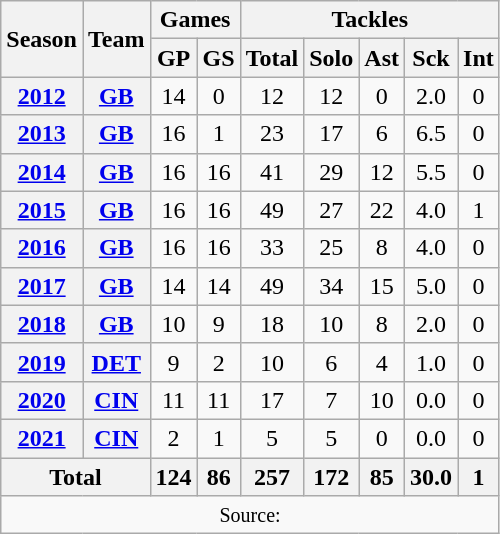<table class=wikitable style="text-align:center;">
<tr>
<th rowspan=2>Season</th>
<th rowspan=2>Team</th>
<th colspan=2>Games</th>
<th colspan=5>Tackles</th>
</tr>
<tr>
<th>GP</th>
<th>GS</th>
<th>Total</th>
<th>Solo</th>
<th>Ast</th>
<th>Sck</th>
<th>Int</th>
</tr>
<tr>
<th><a href='#'>2012</a></th>
<th><a href='#'>GB</a></th>
<td>14</td>
<td>0</td>
<td>12</td>
<td>12</td>
<td>0</td>
<td>2.0</td>
<td>0</td>
</tr>
<tr>
<th><a href='#'>2013</a></th>
<th><a href='#'>GB</a></th>
<td>16</td>
<td>1</td>
<td>23</td>
<td>17</td>
<td>6</td>
<td>6.5</td>
<td>0</td>
</tr>
<tr>
<th><a href='#'>2014</a></th>
<th><a href='#'>GB</a></th>
<td>16</td>
<td>16</td>
<td>41</td>
<td>29</td>
<td>12</td>
<td>5.5</td>
<td>0</td>
</tr>
<tr>
<th><a href='#'>2015</a></th>
<th><a href='#'>GB</a></th>
<td>16</td>
<td>16</td>
<td>49</td>
<td>27</td>
<td>22</td>
<td>4.0</td>
<td>1</td>
</tr>
<tr>
<th><a href='#'>2016</a></th>
<th><a href='#'>GB</a></th>
<td>16</td>
<td>16</td>
<td>33</td>
<td>25</td>
<td>8</td>
<td>4.0</td>
<td>0</td>
</tr>
<tr>
<th><a href='#'>2017</a></th>
<th><a href='#'>GB</a></th>
<td>14</td>
<td>14</td>
<td>49</td>
<td>34</td>
<td>15</td>
<td>5.0</td>
<td>0</td>
</tr>
<tr>
<th><a href='#'>2018</a></th>
<th><a href='#'>GB</a></th>
<td>10</td>
<td>9</td>
<td>18</td>
<td>10</td>
<td>8</td>
<td>2.0</td>
<td>0</td>
</tr>
<tr>
<th><a href='#'>2019</a></th>
<th><a href='#'>DET</a></th>
<td>9</td>
<td>2</td>
<td>10</td>
<td>6</td>
<td>4</td>
<td>1.0</td>
<td>0</td>
</tr>
<tr>
<th><a href='#'>2020</a></th>
<th><a href='#'>CIN</a></th>
<td>11</td>
<td>11</td>
<td>17</td>
<td>7</td>
<td>10</td>
<td>0.0</td>
<td>0</td>
</tr>
<tr>
<th><a href='#'>2021</a></th>
<th><a href='#'>CIN</a></th>
<td>2</td>
<td>1</td>
<td>5</td>
<td>5</td>
<td>0</td>
<td>0.0</td>
<td>0</td>
</tr>
<tr>
<th colspan="2">Total</th>
<th>124</th>
<th>86</th>
<th>257</th>
<th>172</th>
<th>85</th>
<th>30.0</th>
<th>1</th>
</tr>
<tr>
<td colspan="9"><small>Source: </small></td>
</tr>
</table>
